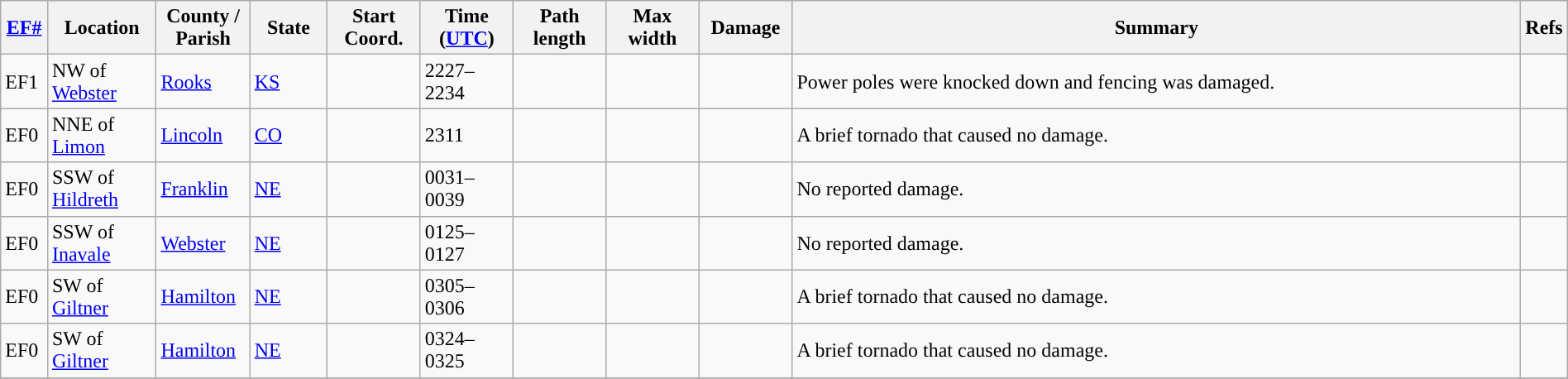<table class="wikitable sortable" style="width:100%;">
<tr>
<th scope="col" width="3%" align="center"><a href='#'>EF#</a></th>
<th scope="col" width="7%" align="center" class="unsortable">Location</th>
<th scope="col" width="6%" align="center" class="unsortable">County / Parish</th>
<th scope="col" width="5%" align="center">State</th>
<th scope="col" width="6%" align="center">Start Coord.</th>
<th scope="col" width="6%" align="center">Time (<a href='#'>UTC</a>)</th>
<th scope="col" width="6%" align="center">Path length</th>
<th scope="col" width="6%" align="center">Max width</th>
<th scope="col" width="6%" align="center">Damage</th>
<th scope="col" width="48%" class="unsortable" align="center">Summary</th>
<th scope="col" width="48%" class="unsortable" align="center">Refs</th>
</tr>
<tr>
<td>EF1</td>
<td>NW of <a href='#'>Webster</a></td>
<td><a href='#'>Rooks</a></td>
<td><a href='#'>KS</a></td>
<td></td>
<td>2227–2234</td>
<td></td>
<td></td>
<td></td>
<td>Power poles were knocked down and fencing was damaged.</td>
<td></td>
</tr>
<tr>
<td>EF0</td>
<td>NNE of <a href='#'>Limon</a></td>
<td><a href='#'>Lincoln</a></td>
<td><a href='#'>CO</a></td>
<td></td>
<td>2311</td>
<td></td>
<td></td>
<td></td>
<td>A brief tornado that caused no damage.</td>
<td></td>
</tr>
<tr>
<td>EF0</td>
<td>SSW of <a href='#'>Hildreth</a></td>
<td><a href='#'>Franklin</a></td>
<td><a href='#'>NE</a></td>
<td></td>
<td>0031–0039</td>
<td></td>
<td></td>
<td></td>
<td>No reported damage.</td>
<td></td>
</tr>
<tr>
<td>EF0</td>
<td>SSW of <a href='#'>Inavale</a></td>
<td><a href='#'>Webster</a></td>
<td><a href='#'>NE</a></td>
<td></td>
<td>0125–0127</td>
<td></td>
<td></td>
<td></td>
<td>No reported damage.</td>
<td></td>
</tr>
<tr>
<td>EF0</td>
<td>SW of <a href='#'>Giltner</a></td>
<td><a href='#'>Hamilton</a></td>
<td><a href='#'>NE</a></td>
<td></td>
<td>0305–0306</td>
<td></td>
<td></td>
<td></td>
<td>A brief tornado that caused no damage.</td>
<td></td>
</tr>
<tr>
<td>EF0</td>
<td>SW of <a href='#'>Giltner</a></td>
<td><a href='#'>Hamilton</a></td>
<td><a href='#'>NE</a></td>
<td></td>
<td>0324–0325</td>
<td></td>
<td></td>
<td></td>
<td>A brief tornado that caused no damage.</td>
<td></td>
</tr>
<tr>
</tr>
</table>
